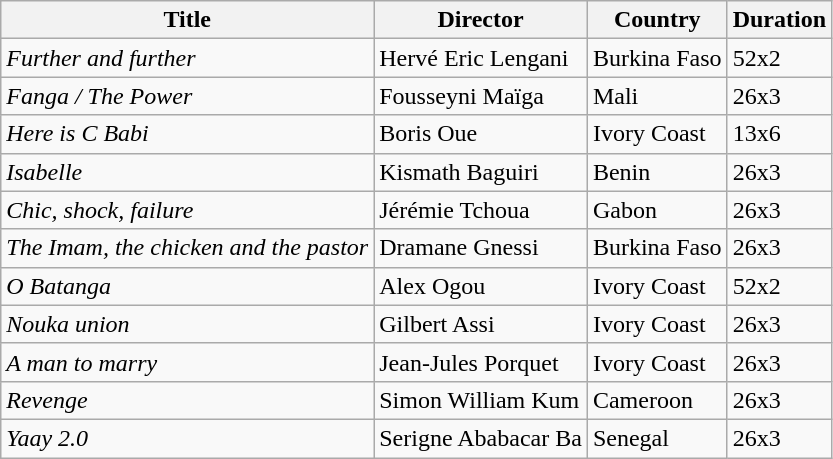<table class="wikitable">
<tr>
<th>Title</th>
<th>Director</th>
<th>Country</th>
<th>Duration</th>
</tr>
<tr>
<td><em>Further and further</em></td>
<td>Hervé Eric Lengani</td>
<td>Burkina Faso</td>
<td>52x2</td>
</tr>
<tr>
<td><em>Fanga / The Power</em></td>
<td>Fousseyni Maïga</td>
<td>Mali</td>
<td>26x3</td>
</tr>
<tr>
<td><em>Here is C Babi</em></td>
<td>Boris Oue</td>
<td>Ivory Coast</td>
<td>13x6</td>
</tr>
<tr>
<td><em>Isabelle</em></td>
<td>Kismath Baguiri</td>
<td>Benin</td>
<td>26x3</td>
</tr>
<tr>
<td><em>Chic, shock, failure</em></td>
<td>Jérémie Tchoua</td>
<td>Gabon</td>
<td>26x3</td>
</tr>
<tr>
<td><em>The Imam, the chicken and the pastor</em></td>
<td>Dramane Gnessi</td>
<td>Burkina Faso</td>
<td>26x3</td>
</tr>
<tr>
<td><em>O Batanga</em></td>
<td>Alex Ogou</td>
<td>Ivory Coast</td>
<td>52x2</td>
</tr>
<tr>
<td><em>Nouka union</em></td>
<td>Gilbert Assi</td>
<td>Ivory Coast</td>
<td>26x3</td>
</tr>
<tr>
<td><em>A man to marry</em></td>
<td>Jean-Jules Porquet</td>
<td>Ivory Coast</td>
<td>26x3</td>
</tr>
<tr>
<td><em>Revenge</em></td>
<td>Simon William Kum</td>
<td>Cameroon</td>
<td>26x3</td>
</tr>
<tr>
<td><em>Yaay 2.0</em></td>
<td>Serigne Ababacar Ba</td>
<td>Senegal</td>
<td>26x3</td>
</tr>
</table>
